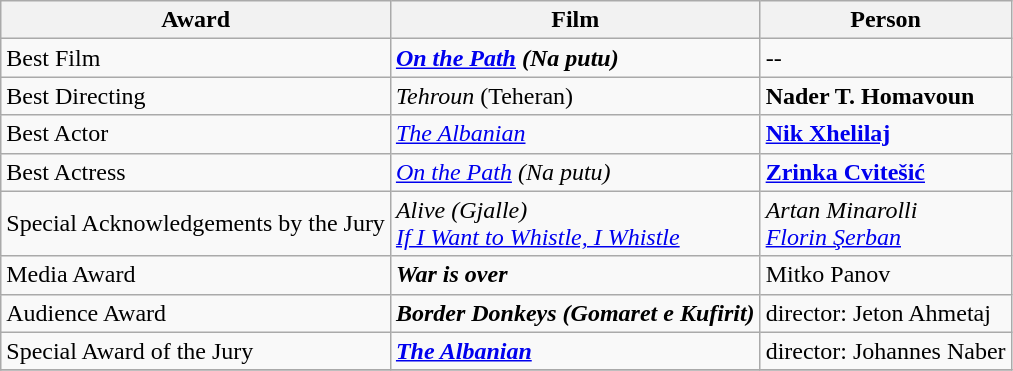<table class="wikitable">
<tr>
<th>Award</th>
<th>Film</th>
<th>Person</th>
</tr>
<tr>
<td>Best Film</td>
<td><strong><em><a href='#'>On the Path</a> (Na putu)</em></strong> </td>
<td>--</td>
</tr>
<tr>
<td>Best Directing</td>
<td><em>Tehroun</em> (Teheran) </td>
<td><strong>Nader T. Homavoun</strong></td>
</tr>
<tr>
<td>Best Actor</td>
<td><em><a href='#'>The Albanian</a></em></td>
<td><strong><a href='#'>Nik Xhelilaj</a></strong></td>
</tr>
<tr>
<td>Best Actress</td>
<td><em><a href='#'>On the Path</a> (Na putu)</em></td>
<td><strong><a href='#'>Zrinka Cvitešić</a></strong> </td>
</tr>
<tr>
<td>Special Acknowledgements by the Jury</td>
<td><em>Alive (Gjalle)</em><br><em><a href='#'>If I Want to Whistle, I Whistle</a></em></td>
<td><em>Artan Minarolli</em><br><em><a href='#'>Florin Şerban</a></em> </td>
</tr>
<tr>
<td>Media Award</td>
<td><strong><em>War is over</em></strong> </td>
<td>Mitko Panov</td>
</tr>
<tr>
<td>Audience Award</td>
<td><strong><em>Border Donkeys (Gomaret e Kufirit)</em></strong> </td>
<td>director: Jeton Ahmetaj</td>
</tr>
<tr>
<td>Special Award of the Jury</td>
<td><strong><em><a href='#'>The Albanian</a></em></strong> </td>
<td>director: Johannes Naber</td>
</tr>
<tr>
</tr>
</table>
